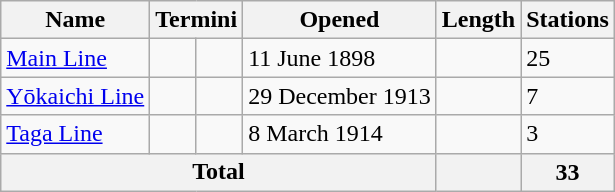<table class="wikitable">
<tr>
<th>Name</th>
<th class="unsortable" colspan="2"; line-height:1.05;">Termini</th>
<th>Opened</th>
<th>Length</th>
<th>Stations</th>
</tr>
<tr>
<td><a href='#'>Main Line</a></td>
<td></td>
<td></td>
<td>11 June 1898</td>
<td></td>
<td>25</td>
</tr>
<tr>
<td><a href='#'>Yōkaichi Line</a></td>
<td></td>
<td></td>
<td>29 December 1913</td>
<td></td>
<td>7</td>
</tr>
<tr>
<td><a href='#'>Taga Line</a></td>
<td></td>
<td></td>
<td>8 March 1914</td>
<td></td>
<td>3</td>
</tr>
<tr>
<th colspan="4" style="text-align:center; line-height:1.05;">Total</th>
<th></th>
<th>33</th>
</tr>
</table>
